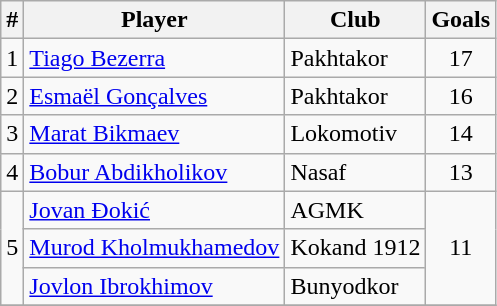<table class="wikitable" style="text-align:left">
<tr>
<th>#</th>
<th>Player</th>
<th>Club</th>
<th>Goals</th>
</tr>
<tr>
<td rowspan=1>1</td>
<td align="left"> <a href='#'>Tiago Bezerra</a></td>
<td align="left">Pakhtakor</td>
<td align=center>17</td>
</tr>
<tr>
<td rowspan=1>2</td>
<td align="left"> <a href='#'>Esmaël Gonçalves</a></td>
<td align="left">Pakhtakor</td>
<td align=center>16</td>
</tr>
<tr>
<td rowspan=1>3</td>
<td align="left"> <a href='#'>Marat Bikmaev</a></td>
<td align="left">Lokomotiv</td>
<td align=center>14</td>
</tr>
<tr>
<td rowspan=1>4</td>
<td align="left"> <a href='#'>Bobur Abdikholikov</a></td>
<td align="left">Nasaf</td>
<td align=center>13</td>
</tr>
<tr>
<td rowspan=3>5</td>
<td align="left"> <a href='#'>Jovan Đokić</a></td>
<td align="left">AGMK</td>
<td rowspan=3 style="text-align:center;">11</td>
</tr>
<tr>
<td align="left"> <a href='#'>Murod Kholmukhamedov</a></td>
<td align="left">Kokand 1912</td>
</tr>
<tr>
<td align="left"> <a href='#'>Jovlon Ibrokhimov</a></td>
<td align="left">Bunyodkor</td>
</tr>
<tr>
</tr>
</table>
